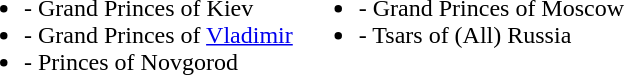<table style="margin:1em auto">
<tr>
<td><br><ul><li> - Grand Princes of Kiev</li><li> - Grand Princes of <a href='#'>Vladimir</a></li><li> - Princes of Novgorod</li></ul></td>
<td valign=top><br><ul><li> - Grand Princes of Moscow</li><li> - Tsars of (All) Russia</li></ul></td>
<td></td>
</tr>
</table>
